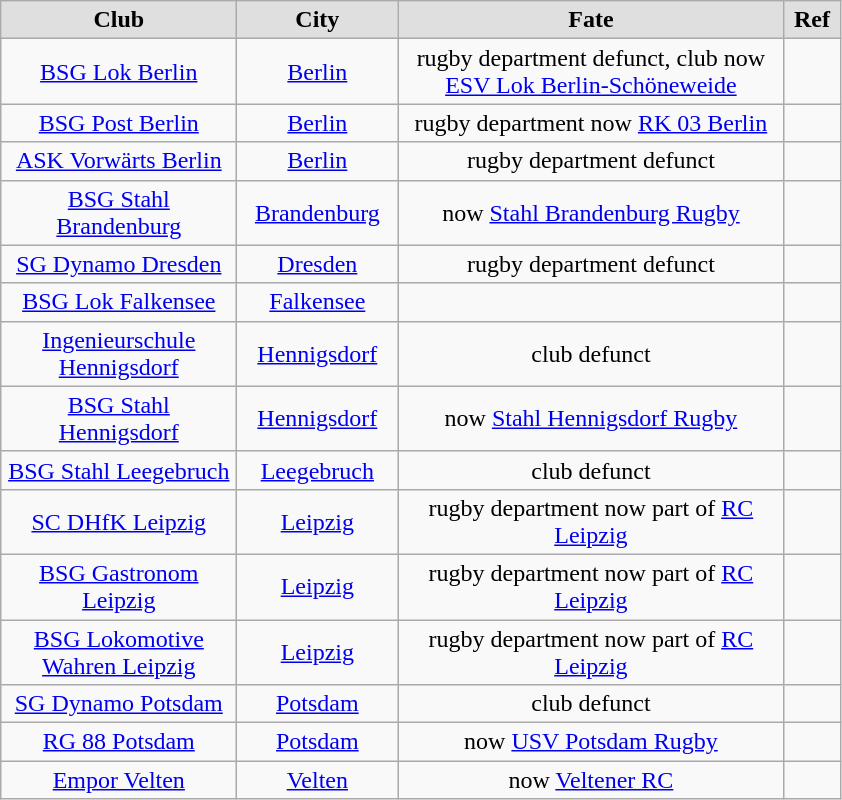<table class="wikitable">
<tr align="center"  bgcolor="#dfdfdf">
<td width="150"><strong>Club</strong></td>
<td width="100"><strong>City</strong></td>
<td width="250"><strong>Fate</strong></td>
<td width="30"><strong>Ref</strong></td>
</tr>
<tr align="center">
<td><a href='#'>BSG Lok Berlin</a></td>
<td><a href='#'>Berlin</a></td>
<td>rugby department defunct, club now <a href='#'>ESV Lok Berlin-Schöneweide</a></td>
<td></td>
</tr>
<tr align="center">
<td><a href='#'>BSG Post Berlin</a></td>
<td><a href='#'>Berlin</a></td>
<td>rugby department now <a href='#'>RK 03 Berlin</a></td>
<td></td>
</tr>
<tr align="center">
<td><a href='#'>ASK Vorwärts Berlin</a></td>
<td><a href='#'>Berlin</a></td>
<td>rugby department defunct</td>
<td></td>
</tr>
<tr align="center">
<td><a href='#'>BSG Stahl Brandenburg</a></td>
<td><a href='#'>Brandenburg</a></td>
<td>now <a href='#'>Stahl Brandenburg Rugby</a></td>
<td></td>
</tr>
<tr align="center">
<td><a href='#'>SG Dynamo Dresden</a></td>
<td><a href='#'>Dresden</a></td>
<td>rugby department defunct</td>
<td></td>
</tr>
<tr align="center">
<td><a href='#'>BSG Lok Falkensee</a></td>
<td><a href='#'>Falkensee</a></td>
<td></td>
<td></td>
</tr>
<tr align="center">
<td><a href='#'>Ingenieurschule Hennigsdorf</a></td>
<td><a href='#'>Hennigsdorf</a></td>
<td>club defunct</td>
<td></td>
</tr>
<tr align="center">
<td><a href='#'>BSG Stahl Hennigsdorf</a></td>
<td><a href='#'>Hennigsdorf</a></td>
<td>now <a href='#'>Stahl Hennigsdorf Rugby</a></td>
<td></td>
</tr>
<tr align="center">
<td><a href='#'>BSG Stahl Leegebruch</a></td>
<td><a href='#'>Leegebruch</a></td>
<td>club defunct</td>
<td></td>
</tr>
<tr align="center">
<td><a href='#'>SC DHfK Leipzig</a></td>
<td><a href='#'>Leipzig</a></td>
<td>rugby department now part of <a href='#'>RC Leipzig</a></td>
<td></td>
</tr>
<tr align="center">
<td><a href='#'>BSG Gastronom Leipzig</a></td>
<td><a href='#'>Leipzig</a></td>
<td>rugby department now part of <a href='#'>RC Leipzig</a></td>
<td></td>
</tr>
<tr align="center">
<td><a href='#'>BSG Lokomotive Wahren Leipzig</a></td>
<td><a href='#'>Leipzig</a></td>
<td>rugby department now part of <a href='#'>RC Leipzig</a></td>
<td></td>
</tr>
<tr align="center">
<td><a href='#'>SG Dynamo Potsdam</a></td>
<td><a href='#'>Potsdam</a></td>
<td>club defunct</td>
<td></td>
</tr>
<tr align="center">
<td><a href='#'>RG 88 Potsdam</a></td>
<td><a href='#'>Potsdam</a></td>
<td>now <a href='#'>USV Potsdam Rugby</a></td>
<td></td>
</tr>
<tr align="center">
<td><a href='#'>Empor Velten</a></td>
<td><a href='#'>Velten</a></td>
<td>now <a href='#'>Veltener RC</a></td>
<td></td>
</tr>
</table>
